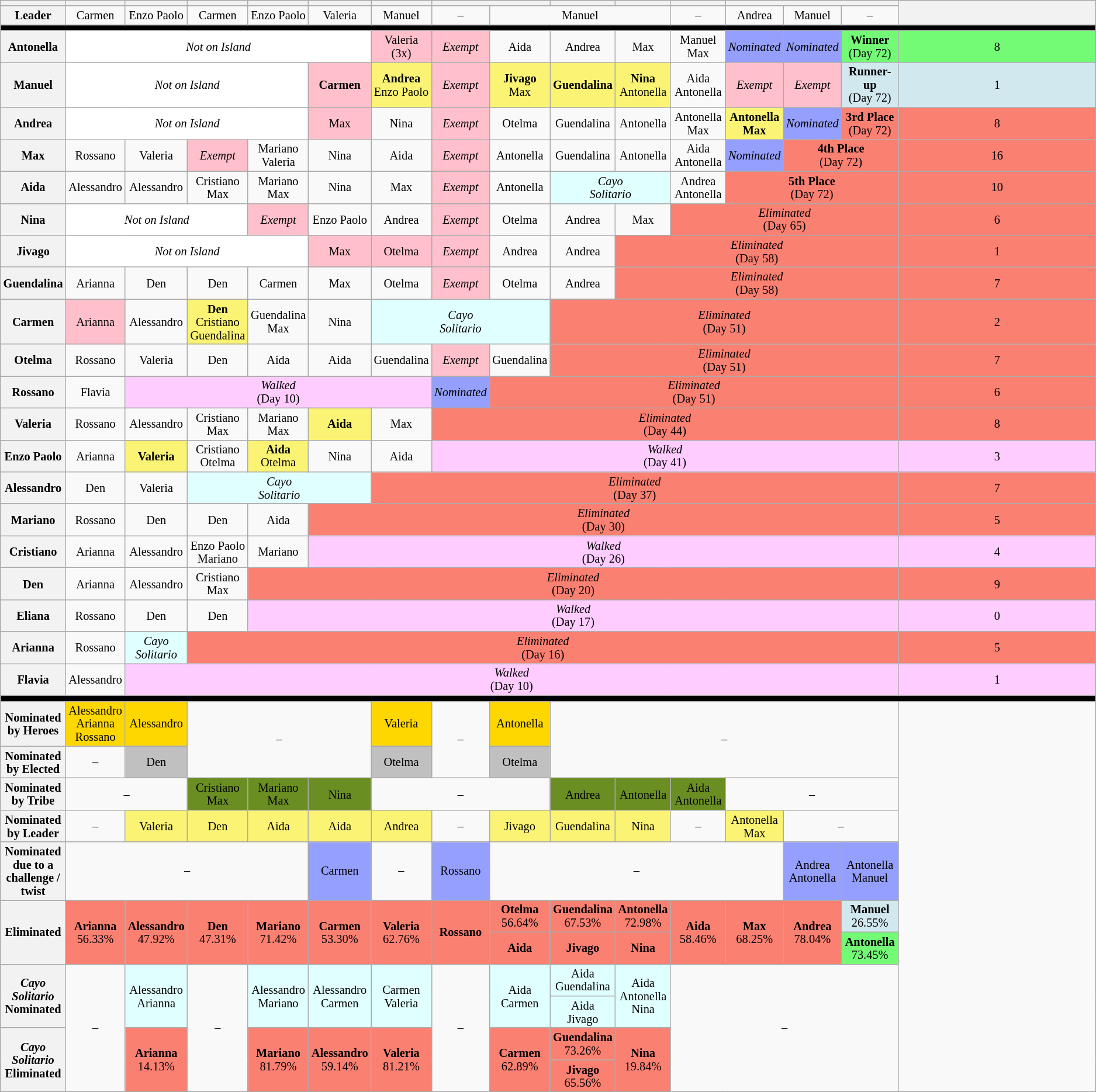<table class="wikitable" style="text-align:center; font-size:85%; line-height:15px;">
<tr>
<th style="width:5%;"></th>
<th style="width:5%;"></th>
<th style="width:5%;"></th>
<th style="width:5%;"></th>
<th style="width:5%;"></th>
<th style="width:5%;"></th>
<th style="width:5%;"></th>
<th colspan="2" style="width: 10%;"></th>
<th style="width:5%;"></th>
<th style="width:5%;"></th>
<th style="width:5%;"></th>
<th colspan="3" style="width: 15%;"></th>
<th rowspan="2"></th>
</tr>
<tr>
<th>Leader</th>
<td>Carmen</td>
<td>Enzo Paolo</td>
<td>Carmen</td>
<td>Enzo Paolo</td>
<td>Valeria</td>
<td>Manuel</td>
<td>–</td>
<td colspan="3">Manuel</td>
<td>–</td>
<td>Andrea</td>
<td>Manuel</td>
<td>–</td>
</tr>
<tr>
<td colspan="16" style="background:#000;"></td>
</tr>
<tr>
<th>Antonella</th>
<td colspan="5" style="background: white;"><em>Not on Island</em></td>
<td style="background:pink;">Valeria (3x)</td>
<td style="background:pink;"><em>Exempt</em></td>
<td>Aida</td>
<td>Andrea</td>
<td>Max</td>
<td>Manuel<br>Max</td>
<td style="background: #959FFD;"><em>Nominated</em></td>
<td style="background: #959FFD;"><em>Nominated</em></td>
<td style="background: #73FB76;"><strong>Winner</strong><br>(Day 72)</td>
<td style="background: #73FB76;">8</td>
</tr>
<tr>
<th>Manuel</th>
<td colspan="4" style="background: white;"><em>Not on Island</em></td>
<td style="background:pink;"><strong>Carmen</strong></td>
<td style="background:#FBF373;"><strong>Andrea</strong><br>Enzo Paolo</td>
<td style="background:pink;"><em>Exempt</em></td>
<td style="background:#FBF373;"><strong>Jivago</strong><br>Max</td>
<td style="background:#FBF373;"><strong>Guendalina</strong></td>
<td style="background:#FBF373;"><strong>Nina</strong><br>Antonella</td>
<td>Aida<br>Antonella</td>
<td style="background:pink;"><em>Exempt</em></td>
<td style="background:pink;"><em>Exempt</em></td>
<td style="background: #D1E8EF;"><strong>Runner-up</strong><br>(Day 72)</td>
<td style="background: #D1E8EF;">1</td>
</tr>
<tr>
<th>Andrea</th>
<td colspan="4" style="background: white;"><em>Not on Island</em></td>
<td style="background:pink;">Max</td>
<td>Nina</td>
<td style="background:pink;"><em>Exempt</em></td>
<td>Otelma</td>
<td>Guendalina</td>
<td>Antonella</td>
<td>Antonella<br>Max</td>
<td style="background:#FBF373;"><strong>Antonella<br>Max</strong></td>
<td style="background: #959FFD;"><em>Nominated</em></td>
<td style="background:salmon;"><strong>3rd Place</strong><br>(Day 72)</td>
<td style="background:salmon;">8</td>
</tr>
<tr>
<th>Max</th>
<td>Rossano</td>
<td>Valeria</td>
<td style="background:pink;"><em>Exempt</em></td>
<td>Mariano<br>Valeria</td>
<td>Nina</td>
<td>Aida</td>
<td style="background:pink;"><em>Exempt</em></td>
<td>Antonella</td>
<td>Guendalina</td>
<td>Antonella</td>
<td>Aida<br>Antonella</td>
<td style="background: #959FFD;"><em>Nominated</em></td>
<td colspan="2" style="background:salmon;"><strong>4th Place</strong><br>(Day 72)</td>
<td style="background:salmon;">16</td>
</tr>
<tr>
<th>Aida</th>
<td>Alessandro</td>
<td>Alessandro</td>
<td>Cristiano<br>Max</td>
<td>Mariano<br>Max</td>
<td>Nina</td>
<td>Max</td>
<td style="background:pink;"><em>Exempt</em></td>
<td>Antonella</td>
<td colspan="2" style="background:#E0FFFF;"><em>Cayo<br>Solitario</em></td>
<td>Andrea<br>Antonella</td>
<td colspan="3" style="background:salmon;"><strong>5th Place</strong><br>(Day 72)</td>
<td style="background:salmon;">10</td>
</tr>
<tr>
<th>Nina</th>
<td colspan="3" style="background: white;"><em>Not on Island</em></td>
<td style="background:pink;"><em>Exempt</em></td>
<td>Enzo Paolo</td>
<td>Andrea</td>
<td style="background:pink;"><em>Exempt</em></td>
<td>Otelma</td>
<td>Andrea</td>
<td>Max</td>
<td colspan="4" style="background:salmon;"><em>Eliminated</em><br>(Day 65)</td>
<td style="background:salmon;">6</td>
</tr>
<tr>
<th>Jivago</th>
<td colspan="4" style="background: white;"><em>Not on Island</em></td>
<td style="background:pink;">Max</td>
<td style="background:pink;">Otelma</td>
<td style="background:pink;"><em>Exempt</em></td>
<td>Andrea</td>
<td>Andrea</td>
<td colspan="5" style="background:salmon;"><em>Eliminated</em><br>(Day 58)</td>
<td style="background:salmon;">1</td>
</tr>
<tr>
<th>Guendalina</th>
<td>Arianna</td>
<td>Den</td>
<td>Den</td>
<td>Carmen</td>
<td>Max</td>
<td>Otelma</td>
<td style="background:pink;"><em>Exempt</em></td>
<td>Otelma</td>
<td>Andrea</td>
<td colspan="5" style="background:salmon;"><em>Eliminated</em><br>(Day 58)</td>
<td style="background:salmon;">7</td>
</tr>
<tr>
<th>Carmen</th>
<td style="background:pink;">Arianna</td>
<td>Alessandro</td>
<td style="background:#FBF373;"><strong>Den</strong><br>Cristiano<br>Guendalina</td>
<td>Guendalina<br>Max</td>
<td>Nina</td>
<td colspan="3" style="background:#E0FFFF;"><em>Cayo<br>Solitario</em></td>
<td colspan="6" style="background:salmon;"><em>Eliminated</em><br>(Day 51)</td>
<td style="background:salmon;">2</td>
</tr>
<tr>
<th>Otelma</th>
<td>Rossano</td>
<td>Valeria</td>
<td>Den</td>
<td>Aida</td>
<td>Aida</td>
<td>Guendalina</td>
<td style="background:pink;"><em>Exempt</em></td>
<td>Guendalina</td>
<td colspan="6" style="background:salmon;"><em>Eliminated</em><br>(Day 51)</td>
<td style="background:salmon;">7</td>
</tr>
<tr>
<th>Rossano</th>
<td>Flavia</td>
<td colspan="5" style="background:#fcf;"><em>Walked</em><br>(Day 10)</td>
<td style="background:#959FFD"><em>Nominated</em></td>
<td colspan="7" style="background:salmon;"><em>Eliminated</em><br>(Day 51)</td>
<td style="background:salmon;">6</td>
</tr>
<tr>
<th>Valeria</th>
<td>Rossano</td>
<td>Alessandro</td>
<td>Cristiano<br>Max</td>
<td>Mariano<br>Max</td>
<td style="background:#FBF373;"><strong>Aida</strong></td>
<td>Max</td>
<td colspan="8" style="background:salmon;"><em>Eliminated</em><br>(Day 44)</td>
<td style="background:salmon;">8</td>
</tr>
<tr>
<th>Enzo Paolo</th>
<td>Arianna</td>
<td style="background:#FBF373;"><strong>Valeria</strong></td>
<td>Cristiano<br>Otelma</td>
<td style="background:#FBF373;"><strong>Aida</strong><br>Otelma</td>
<td>Nina</td>
<td>Aida</td>
<td colspan="8" style="background:#fcf;"><em>Walked</em><br>(Day 41)</td>
<td style="background:#fcf;">3</td>
</tr>
<tr>
<th>Alessandro</th>
<td>Den</td>
<td>Valeria</td>
<td colspan="3" style="background:#E0FFFF;"><em>Cayo<br>Solitario</em></td>
<td colspan="9" style="background:salmon;"><em>Eliminated</em><br>(Day 37)</td>
<td style="background:salmon;">7</td>
</tr>
<tr>
<th>Mariano</th>
<td>Rossano</td>
<td>Den</td>
<td>Den</td>
<td>Aida</td>
<td colspan="10" style="background:salmon;"><em>Eliminated</em><br>(Day 30)</td>
<td style="background:salmon;">5</td>
</tr>
<tr>
<th>Cristiano</th>
<td>Arianna</td>
<td>Alessandro</td>
<td>Enzo Paolo<br>Mariano</td>
<td>Mariano</td>
<td colspan="10" style="background:#fcf;"><em>Walked</em><br>(Day 26)</td>
<td style="background:#fcf;">4</td>
</tr>
<tr>
<th>Den</th>
<td>Arianna</td>
<td>Alessandro</td>
<td>Cristiano<br>Max</td>
<td colspan="11" style="background:salmon;"><em>Eliminated</em><br>(Day 20)</td>
<td style="background:salmon;">9</td>
</tr>
<tr>
<th>Eliana</th>
<td>Rossano</td>
<td>Den</td>
<td>Den</td>
<td colspan="11" style="background:#fcf;"><em>Walked</em><br>(Day 17)</td>
<td style="background:#fcf;">0</td>
</tr>
<tr>
<th>Arianna</th>
<td>Rossano</td>
<td style="background:#E0FFFF;"><em>Cayo<br>Solitario</em></td>
<td colspan="12" style="background:salmon;"><em>Eliminated</em><br>(Day 16)</td>
<td style="background:salmon;">5</td>
</tr>
<tr>
<th>Flavia</th>
<td>Alessandro</td>
<td colspan="13" style="background:#fcf;"><em>Walked</em><br>(Day 10)</td>
<td style="background:#fcf;">1</td>
</tr>
<tr>
<td colspan="16" style="background:black;"></td>
</tr>
<tr>
<th>Nominated by Heroes</th>
<td style="background:gold;">Alessandro<br>Arianna<br>Rossano</td>
<td style="background:gold;">Alessandro</td>
<td colspan="3" rowspan="2">–</td>
<td style="background:gold;">Valeria</td>
<td rowspan="2">–</td>
<td style="background:gold;">Antonella</td>
<td colspan="6" rowspan="2">–</td>
</tr>
<tr>
<th>Nominated by Elected</th>
<td>–</td>
<td style="background:silver;">Den</td>
<td style="background:silver;">Otelma</td>
<td style="background:silver;">Otelma</td>
</tr>
<tr>
<th>Nominated by Tribe</th>
<td colspan="2">–</td>
<td style="background:#6B8E23;">Cristiano<br>Max</td>
<td style="background:#6B8E23;">Mariano<br>Max</td>
<td style="background:#6B8E23;">Nina</td>
<td colspan="3">–</td>
<td style="background:#6B8E23;">Andrea</td>
<td style="background:#6B8E23;">Antonella</td>
<td style="background:#6B8E23;">Aida<br>Antonella</td>
<td colspan="3">–</td>
</tr>
<tr>
<th>Nominated by Leader</th>
<td>–</td>
<td style="background:#FBF373;">Valeria</td>
<td style="background:#FBF373;">Den</td>
<td style="background:#FBF373;">Aida</td>
<td style="background:#FBF373;">Aida</td>
<td style="background:#FBF373;">Andrea</td>
<td>–</td>
<td style="background:#FBF373;">Jivago</td>
<td style="background:#FBF373;">Guendalina</td>
<td style="background:#FBF373;">Nina</td>
<td>–</td>
<td style="background:#FBF373;">Antonella<br>Max</td>
<td colspan="2">–</td>
</tr>
<tr>
<th>Nominated due to a challenge / twist</th>
<td colspan="4">–</td>
<td style="background:#959FFD">Carmen</td>
<td>–</td>
<td style="background:#959FFD">Rossano</td>
<td colspan="5">–</td>
<td style="background:#959FFD">Andrea<br>Antonella</td>
<td style="background:#959FFD">Antonella<br>Manuel</td>
</tr>
<tr>
<th rowspan="2">Eliminated</th>
<td rowspan="2" style="background:salmon;"><strong>Arianna</strong><br>56.33%<br></td>
<td rowspan="2" style="background:salmon;"><strong>Alessandro</strong><br>47.92%<br></td>
<td rowspan="2" style="background:salmon;"><strong>Den</strong><br>47.31%<br></td>
<td rowspan="2" style="background:salmon;"><strong>Mariano</strong><br>71.42%<br></td>
<td rowspan="2" style="background:salmon;"><strong>Carmen</strong><br>53.30%<br></td>
<td rowspan="2" style="background:salmon;"><strong>Valeria</strong><br>62.76%<br></td>
<td rowspan="2" style="background:salmon;"><strong>Rossano</strong><br></td>
<td style="background:salmon;"><strong>Otelma</strong><br>56.64%<br></td>
<td style="background:salmon;"><strong>Guendalina</strong><br>67.53%<br></td>
<td style="background:salmon;"><strong>Antonella</strong><br>72.98%<br></td>
<td rowspan="2" style="background:salmon;"><strong>Aida</strong><br>58.46%<br></td>
<td rowspan="2" style="background:salmon;"><strong>Max</strong><br>68.25%<br></td>
<td rowspan="2" style="background:salmon;"><strong>Andrea</strong><br>78.04%<br></td>
<td style="background:#D1E8EF;"><strong>Manuel</strong><br>26.55%<br></td>
</tr>
<tr>
<td style="background:salmon;"><strong>Aida</strong><br></td>
<td style="background:salmon;"><strong>Jivago</strong><br></td>
<td style="background:salmon;"><strong>Nina</strong><br></td>
<td style="background:#73FB76;"><strong>Antonella</strong><br>73.45%<br></td>
</tr>
<tr>
<th rowspan="2"><em>Cayo Solitario</em><br>Nominated</th>
<td rowspan="4">–</td>
<td rowspan="2" style="background:#E0FFFF;">Alessandro<br>Arianna</td>
<td rowspan="4">–</td>
<td rowspan="2" style="background:#E0FFFF;">Alessandro<br>Mariano</td>
<td rowspan="2" style="background:#E0FFFF;">Alessandro<br>Carmen</td>
<td rowspan="2" style="background:#E0FFFF;">Carmen<br>Valeria</td>
<td rowspan="4">–</td>
<td rowspan="2" style="background:#E0FFFF;">Aida<br>Carmen</td>
<td style="background:#E0FFFF;">Aida<br>Guendalina</td>
<td rowspan="2" style="background:#E0FFFF;">Aida<br>Antonella<br>Nina</td>
<td colspan="4" rowspan="4">–</td>
</tr>
<tr>
<td style="background:#E0FFFF;">Aida<br>Jivago</td>
</tr>
<tr>
<th rowspan="2"><em>Cayo Solitario</em><br>Eliminated</th>
<td rowspan="2" style="background:salmon;"><strong>Arianna</strong><br>14.13%<br></td>
<td rowspan="2" style="background:salmon;"><strong>Mariano</strong><br>81.79%<br></td>
<td rowspan="2" style="background:salmon;"><strong>Alessandro</strong><br>59.14%<br></td>
<td rowspan="2" style="background:salmon;"><strong>Valeria</strong><br>81.21%<br></td>
<td rowspan="2" style="background:salmon;"><strong>Carmen</strong><br>62.89%<br></td>
<td style="background:salmon;"><strong>Guendalina</strong><br>73.26%<br></td>
<td rowspan="2" style="background:salmon;"><strong>Nina</strong><br>19.84%<br></td>
</tr>
<tr>
<td style="background:salmon;"><strong>Jivago</strong><br>65.56%<br></td>
</tr>
</table>
